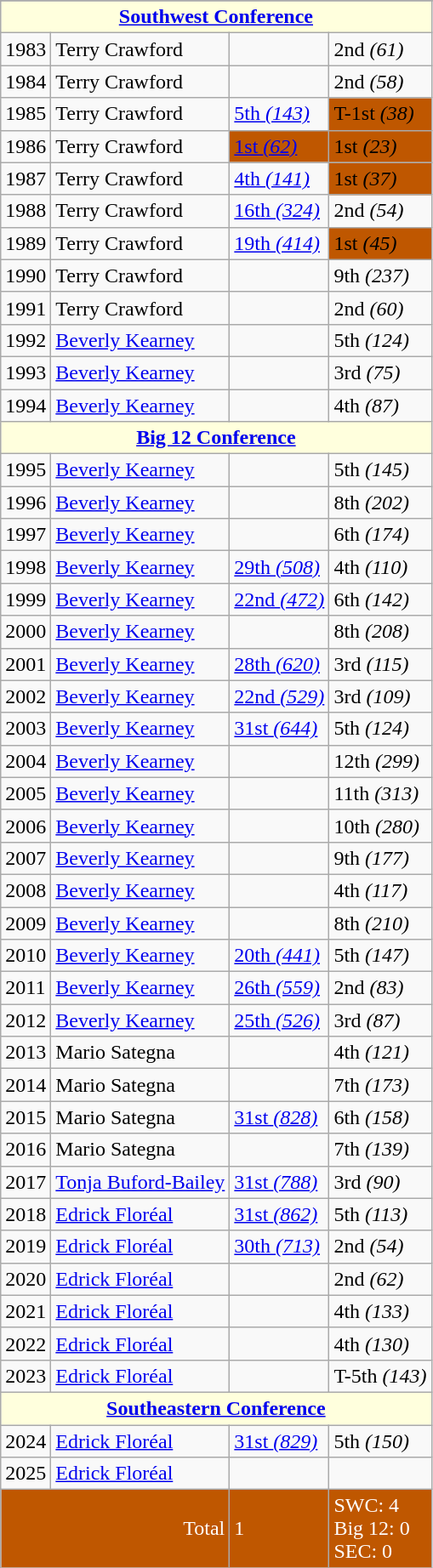<table class="wikitable">
<tr>
</tr>
<tr>
</tr>
<tr style="background: #ffffdd;">
<td colspan="4" style="text-align:center;"><strong><a href='#'>Southwest Conference</a></strong></td>
</tr>
<tr>
<td>1983</td>
<td>Terry Crawford</td>
<td></td>
<td>2nd <em>(61)</em></td>
</tr>
<tr>
<td>1984</td>
<td>Terry Crawford</td>
<td></td>
<td>2nd <em>(58)</em></td>
</tr>
<tr>
<td>1985</td>
<td>Terry Crawford</td>
<td><a href='#'>5th <em>(143)</em></a></td>
<td bgcolor="#BF5700">T-1st <em>(38)</em></td>
</tr>
<tr>
<td>1986</td>
<td>Terry Crawford</td>
<td bgcolor="#BF5700"><a href='#'>1st <em>(62)</em></a></td>
<td bgcolor="#BF5700">1st <em>(23)</em></td>
</tr>
<tr>
<td>1987</td>
<td>Terry Crawford</td>
<td><a href='#'>4th <em>(141)</em></a></td>
<td bgcolor="#BF5700">1st <em>(37)</em></td>
</tr>
<tr>
<td>1988</td>
<td>Terry Crawford</td>
<td><a href='#'>16th <em>(324)</em></a></td>
<td>2nd <em>(54)</em></td>
</tr>
<tr>
<td>1989</td>
<td>Terry Crawford</td>
<td><a href='#'>19th <em>(414)</em></a></td>
<td bgcolor="#BF5700">1st <em>(45)</em></td>
</tr>
<tr>
<td>1990</td>
<td>Terry Crawford</td>
<td></td>
<td>9th <em>(237)</em></td>
</tr>
<tr>
<td>1991</td>
<td>Terry Crawford</td>
<td></td>
<td>2nd <em>(60)</em></td>
</tr>
<tr>
<td>1992</td>
<td><a href='#'>Beverly Kearney</a></td>
<td></td>
<td>5th <em>(124)</em></td>
</tr>
<tr>
<td>1993</td>
<td><a href='#'>Beverly Kearney</a></td>
<td></td>
<td>3rd <em>(75)</em></td>
</tr>
<tr>
<td>1994</td>
<td><a href='#'>Beverly Kearney</a></td>
<td></td>
<td>4th <em>(87)</em></td>
</tr>
<tr style="background: #ffffdd;">
<td colspan="4" style="text-align:center;"><strong><a href='#'>Big 12 Conference</a></strong></td>
</tr>
<tr>
<td>1995</td>
<td><a href='#'>Beverly Kearney</a></td>
<td></td>
<td>5th <em>(145)</em></td>
</tr>
<tr>
<td>1996</td>
<td><a href='#'>Beverly Kearney</a></td>
<td></td>
<td>8th <em>(202)</em></td>
</tr>
<tr>
<td>1997</td>
<td><a href='#'>Beverly Kearney</a></td>
<td></td>
<td>6th <em>(174)</em></td>
</tr>
<tr>
<td>1998</td>
<td><a href='#'>Beverly Kearney</a></td>
<td><a href='#'>29th <em>(508)</em></a></td>
<td>4th <em>(110)</em></td>
</tr>
<tr>
<td>1999</td>
<td><a href='#'>Beverly Kearney</a></td>
<td><a href='#'>22nd <em>(472)</em></a></td>
<td>6th <em>(142)</em></td>
</tr>
<tr>
<td>2000</td>
<td><a href='#'>Beverly Kearney</a></td>
<td></td>
<td>8th <em>(208)</em></td>
</tr>
<tr>
<td>2001</td>
<td><a href='#'>Beverly Kearney</a></td>
<td><a href='#'>28th <em>(620)</em></a></td>
<td>3rd <em>(115)</em></td>
</tr>
<tr>
<td>2002</td>
<td><a href='#'>Beverly Kearney</a></td>
<td><a href='#'>22nd <em>(529)</em></a></td>
<td>3rd <em>(109)</em></td>
</tr>
<tr>
<td>2003</td>
<td><a href='#'>Beverly Kearney</a></td>
<td><a href='#'>31st <em>(644)</em></a></td>
<td>5th <em>(124)</em></td>
</tr>
<tr>
<td>2004</td>
<td><a href='#'>Beverly Kearney</a></td>
<td></td>
<td>12th <em>(299)</em></td>
</tr>
<tr>
<td>2005</td>
<td><a href='#'>Beverly Kearney</a></td>
<td></td>
<td>11th <em>(313)</em></td>
</tr>
<tr>
<td>2006</td>
<td><a href='#'>Beverly Kearney</a></td>
<td></td>
<td>10th <em>(280)</em></td>
</tr>
<tr>
<td>2007</td>
<td><a href='#'>Beverly Kearney</a></td>
<td></td>
<td>9th <em>(177)</em></td>
</tr>
<tr>
<td>2008</td>
<td><a href='#'>Beverly Kearney</a></td>
<td></td>
<td>4th <em>(117)</em></td>
</tr>
<tr>
<td>2009</td>
<td><a href='#'>Beverly Kearney</a></td>
<td></td>
<td>8th <em>(210)</em></td>
</tr>
<tr>
<td>2010</td>
<td><a href='#'>Beverly Kearney</a></td>
<td><a href='#'>20th <em>(441)</em></a></td>
<td>5th <em>(147)</em></td>
</tr>
<tr>
<td>2011</td>
<td><a href='#'>Beverly Kearney</a></td>
<td><a href='#'>26th <em>(559)</em></a></td>
<td>2nd <em>(83)</em></td>
</tr>
<tr>
<td>2012</td>
<td><a href='#'>Beverly Kearney</a></td>
<td><a href='#'>25th <em>(526)</em></a></td>
<td>3rd <em>(87)</em></td>
</tr>
<tr>
<td>2013</td>
<td>Mario Sategna</td>
<td></td>
<td>4th <em>(121)</em></td>
</tr>
<tr>
<td>2014</td>
<td>Mario Sategna</td>
<td></td>
<td>7th <em>(173)</em></td>
</tr>
<tr>
<td>2015</td>
<td>Mario Sategna</td>
<td><a href='#'>31st <em>(828)</em></a></td>
<td>6th <em>(158)</em></td>
</tr>
<tr>
<td>2016</td>
<td>Mario Sategna</td>
<td></td>
<td>7th <em>(139)</em></td>
</tr>
<tr>
<td>2017</td>
<td><a href='#'>Tonja Buford-Bailey</a></td>
<td><a href='#'>31st <em>(788)</em></a></td>
<td>3rd <em>(90)</em></td>
</tr>
<tr>
<td>2018</td>
<td><a href='#'>Edrick Floréal</a></td>
<td><a href='#'>31st <em>(862)</em></a></td>
<td>5th <em>(113)</em></td>
</tr>
<tr>
<td>2019</td>
<td><a href='#'>Edrick Floréal</a></td>
<td><a href='#'>30th <em>(713)</em></a></td>
<td>2nd <em>(54)</em></td>
</tr>
<tr>
<td>2020</td>
<td><a href='#'>Edrick Floréal</a></td>
<td></td>
<td>2nd <em>(62)</em></td>
</tr>
<tr>
<td>2021</td>
<td><a href='#'>Edrick Floréal</a></td>
<td></td>
<td>4th <em>(133)</em></td>
</tr>
<tr>
<td>2022</td>
<td><a href='#'>Edrick Floréal</a></td>
<td></td>
<td>4th <em>(130)</em></td>
</tr>
<tr>
<td>2023</td>
<td><a href='#'>Edrick Floréal</a></td>
<td></td>
<td>T-5th <em>(143)</em></td>
</tr>
<tr style="background: #ffffdd;">
<td colspan="4" style="text-align:center;"><strong><a href='#'>Southeastern Conference</a></strong></td>
</tr>
<tr>
<td>2024</td>
<td><a href='#'>Edrick Floréal</a></td>
<td><a href='#'>31st <em>(829)</em></a></td>
<td>5th <em>(150)</em></td>
</tr>
<tr>
<td>2025</td>
<td><a href='#'>Edrick Floréal</a></td>
<td></td>
<td></td>
</tr>
<tr style= "background: #BF5700; color:white">
<td colspan="2" align="right">Total</td>
<td>1</td>
<td>SWC: 4<br>Big 12: 0<br>SEC: 0</td>
</tr>
</table>
